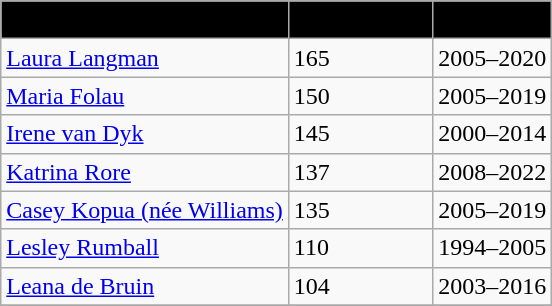<table class="wikitable collapsible" border="1">
<tr>
<th style="background:black;"><span>Player</span></th>
<th style="background:black;"><span>Appearances</span></th>
<th style="background:black;"><span>Years</span></th>
</tr>
<tr>
<td><a href='#'>Laura Langman</a></td>
<td>165</td>
<td>2005–2020</td>
</tr>
<tr>
<td><a href='#'>Maria Folau</a></td>
<td>150</td>
<td>2005–2019</td>
</tr>
<tr>
<td><a href='#'>Irene van Dyk</a></td>
<td>145</td>
<td>2000–2014</td>
</tr>
<tr>
<td><a href='#'>Katrina Rore</a></td>
<td>137</td>
<td>2008–2022</td>
</tr>
<tr>
<td><a href='#'>Casey Kopua (née Williams)</a></td>
<td>135</td>
<td>2005–2019</td>
</tr>
<tr>
<td><a href='#'>Lesley Rumball</a></td>
<td>110</td>
<td>1994–2005</td>
</tr>
<tr>
<td><a href='#'>Leana de Bruin</a></td>
<td>104</td>
<td>2003–2016</td>
</tr>
<tr>
</tr>
</table>
